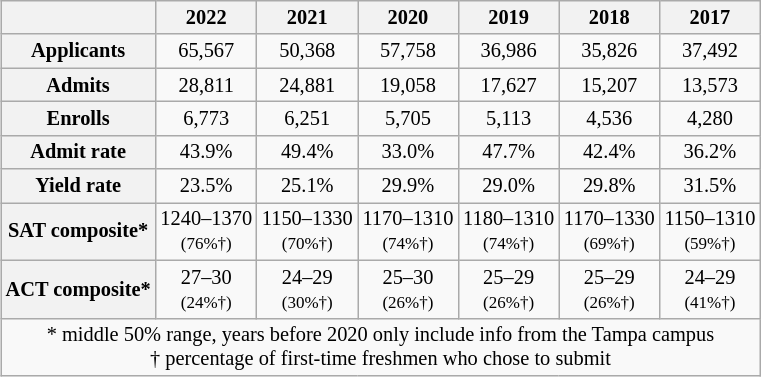<table style="float:right; font-size:85%; margin:10px; text-align:center; font-size:85%; margin:auto;" class="wikitable">
<tr>
<th> </th>
<th>2022</th>
<th>2021</th>
<th>2020</th>
<th>2019</th>
<th>2018</th>
<th>2017</th>
</tr>
<tr>
<th scope = "row">Applicants</th>
<td>65,567</td>
<td>50,368</td>
<td>57,758</td>
<td>36,986</td>
<td>35,826</td>
<td>37,492</td>
</tr>
<tr>
<th scope = "row">Admits</th>
<td>28,811</td>
<td>24,881</td>
<td>19,058</td>
<td>17,627</td>
<td>15,207</td>
<td>13,573</td>
</tr>
<tr>
<th scope = "row">Enrolls</th>
<td>6,773</td>
<td>6,251</td>
<td>5,705</td>
<td>5,113</td>
<td>4,536</td>
<td>4,280</td>
</tr>
<tr>
<th scope = "row">Admit rate</th>
<td>43.9%</td>
<td>49.4%</td>
<td>33.0%</td>
<td>47.7%</td>
<td>42.4%</td>
<td>36.2%</td>
</tr>
<tr>
<th scope = "row">Yield rate</th>
<td>23.5%</td>
<td>25.1%</td>
<td>29.9%</td>
<td>29.0%</td>
<td>29.8%</td>
<td>31.5%</td>
</tr>
<tr>
<th scope = "row">SAT composite*</th>
<td>1240⁠–1370<br><small>(76%†)</small></td>
<td>1150⁠–1330<br><small>(70%†)</small></td>
<td>1170⁠–1310<br><small>(74%†)</small></td>
<td>1180⁠–1310<br><small>(74%†)</small></td>
<td>1170⁠–1330<br><small>(69%†)</small></td>
<td>1150⁠–1310<br><small>(59%†)</small></td>
</tr>
<tr>
<th>ACT composite*</th>
<td>27–30<br><small>(24%†)</small></td>
<td>24–29<br><small>(30%†)</small></td>
<td>25–30<br><small>(26%†)</small></td>
<td>25–29<br><small>(26%†)</small></td>
<td>25–29<br><small>(26%†)</small></td>
<td>24–29<br><small>(41%†)</small></td>
</tr>
<tr>
<td colspan=7>* middle 50% range, years before 2020 only include info from the Tampa campus<br>† percentage of first-time freshmen who chose to submit</td>
</tr>
</table>
